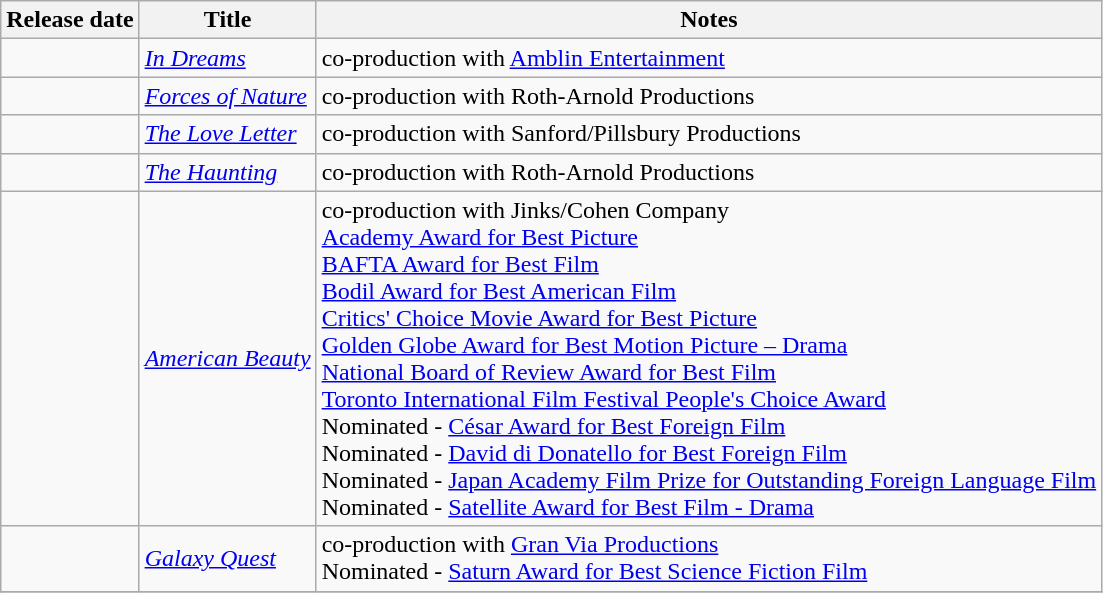<table class="wikitable sortable">
<tr>
<th>Release date</th>
<th>Title</th>
<th>Notes</th>
</tr>
<tr>
<td></td>
<td><em><a href='#'>In Dreams</a></em></td>
<td>co-production with <a href='#'>Amblin Entertainment</a></td>
</tr>
<tr>
<td></td>
<td><em><a href='#'>Forces of Nature</a></em></td>
<td>co-production with Roth-Arnold Productions</td>
</tr>
<tr>
<td></td>
<td><em><a href='#'>The Love Letter</a></em></td>
<td>co-production with Sanford/Pillsbury Productions</td>
</tr>
<tr>
<td></td>
<td><em><a href='#'>The Haunting</a></em></td>
<td>co-production with Roth-Arnold Productions</td>
</tr>
<tr>
<td></td>
<td><em><a href='#'>American Beauty</a></em></td>
<td>co-production with Jinks/Cohen Company<br><a href='#'>Academy Award for Best Picture</a><br><a href='#'>BAFTA Award for Best Film</a><br><a href='#'>Bodil Award for Best American Film</a><br><a href='#'>Critics' Choice Movie Award for Best Picture</a><br><a href='#'>Golden Globe Award for Best Motion Picture – Drama</a><br><a href='#'>National Board of Review Award for Best Film</a><br><a href='#'>Toronto International Film Festival People's Choice Award</a><br>Nominated - <a href='#'>César Award for Best Foreign Film</a><br>Nominated - <a href='#'>David di Donatello for Best Foreign Film</a><br>Nominated - <a href='#'>Japan Academy Film Prize for Outstanding Foreign Language Film</a><br>Nominated - <a href='#'>Satellite Award for Best Film - Drama</a></td>
</tr>
<tr>
<td></td>
<td><em><a href='#'>Galaxy Quest</a></em></td>
<td>co-production with <a href='#'>Gran Via Productions</a><br>Nominated - <a href='#'>Saturn Award for Best Science Fiction Film</a></td>
</tr>
<tr>
</tr>
</table>
